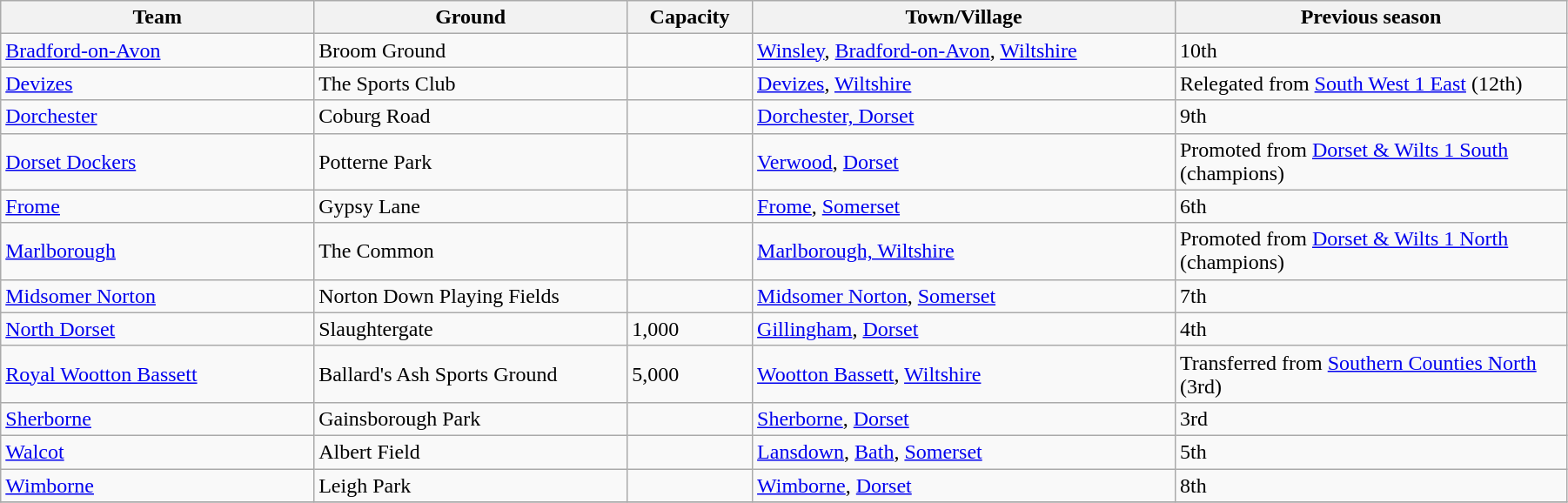<table class="wikitable sortable" width=95%>
<tr>
<th width=20%>Team</th>
<th width=20%>Ground</th>
<th width=8%>Capacity</th>
<th width=27%>Town/Village</th>
<th width=25%>Previous season</th>
</tr>
<tr>
<td><a href='#'>Bradford-on-Avon</a></td>
<td>Broom Ground</td>
<td></td>
<td><a href='#'>Winsley</a>, <a href='#'>Bradford-on-Avon</a>, <a href='#'>Wiltshire</a></td>
<td>10th</td>
</tr>
<tr>
<td><a href='#'>Devizes</a></td>
<td>The Sports Club</td>
<td></td>
<td><a href='#'>Devizes</a>, <a href='#'>Wiltshire</a></td>
<td>Relegated from <a href='#'>South West 1 East</a> (12th)</td>
</tr>
<tr>
<td><a href='#'>Dorchester</a></td>
<td>Coburg Road</td>
<td></td>
<td><a href='#'>Dorchester, Dorset</a></td>
<td>9th</td>
</tr>
<tr>
<td><a href='#'>Dorset Dockers</a></td>
<td>Potterne Park</td>
<td></td>
<td><a href='#'>Verwood</a>, <a href='#'>Dorset</a></td>
<td>Promoted from <a href='#'>Dorset & Wilts 1 South</a> (champions)</td>
</tr>
<tr>
<td><a href='#'>Frome</a></td>
<td>Gypsy Lane</td>
<td></td>
<td><a href='#'>Frome</a>, <a href='#'>Somerset</a></td>
<td>6th</td>
</tr>
<tr>
<td><a href='#'>Marlborough</a></td>
<td>The Common</td>
<td></td>
<td><a href='#'>Marlborough, Wiltshire</a></td>
<td>Promoted from <a href='#'>Dorset & Wilts 1 North</a> (champions)</td>
</tr>
<tr>
<td><a href='#'>Midsomer Norton</a></td>
<td>Norton Down Playing Fields</td>
<td></td>
<td><a href='#'>Midsomer Norton</a>, <a href='#'>Somerset</a></td>
<td>7th</td>
</tr>
<tr>
<td><a href='#'>North Dorset</a></td>
<td>Slaughtergate</td>
<td>1,000</td>
<td><a href='#'>Gillingham</a>, <a href='#'>Dorset</a></td>
<td>4th</td>
</tr>
<tr>
<td><a href='#'>Royal Wootton Bassett</a></td>
<td>Ballard's Ash Sports Ground</td>
<td>5,000</td>
<td><a href='#'>Wootton Bassett</a>, <a href='#'>Wiltshire</a></td>
<td>Transferred from <a href='#'>Southern Counties North</a> (3rd)</td>
</tr>
<tr>
<td><a href='#'>Sherborne</a></td>
<td>Gainsborough Park</td>
<td></td>
<td><a href='#'>Sherborne</a>, <a href='#'>Dorset</a></td>
<td>3rd</td>
</tr>
<tr>
<td><a href='#'>Walcot</a></td>
<td>Albert Field</td>
<td></td>
<td><a href='#'>Lansdown</a>, <a href='#'>Bath</a>, <a href='#'>Somerset</a></td>
<td>5th</td>
</tr>
<tr>
<td><a href='#'>Wimborne</a></td>
<td>Leigh Park</td>
<td></td>
<td><a href='#'>Wimborne</a>, <a href='#'>Dorset</a></td>
<td>8th</td>
</tr>
<tr>
</tr>
</table>
